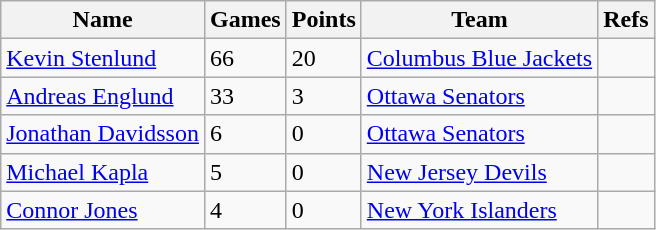<table class="wikitable">
<tr>
<th scope="col">Name</th>
<th scope="col">Games</th>
<th scope="col">Points</th>
<th scope="col">Team</th>
<th scope="col">Refs</th>
</tr>
<tr>
<td><a href='#'>Kevin Stenlund</a></td>
<td>66</td>
<td>20</td>
<td><a href='#'>Columbus Blue Jackets</a></td>
<td></td>
</tr>
<tr>
<td><a href='#'>Andreas Englund</a></td>
<td>33</td>
<td>3</td>
<td><a href='#'>Ottawa Senators</a></td>
<td></td>
</tr>
<tr>
<td><a href='#'>Jonathan Davidsson</a></td>
<td>6</td>
<td>0</td>
<td><a href='#'>Ottawa Senators</a></td>
<td></td>
</tr>
<tr>
<td><a href='#'>Michael Kapla</a></td>
<td>5</td>
<td>0</td>
<td><a href='#'>New Jersey Devils</a></td>
<td></td>
</tr>
<tr>
<td><a href='#'>Connor Jones</a></td>
<td>4</td>
<td>0</td>
<td><a href='#'>New York Islanders</a></td>
<td></td>
</tr>
</table>
